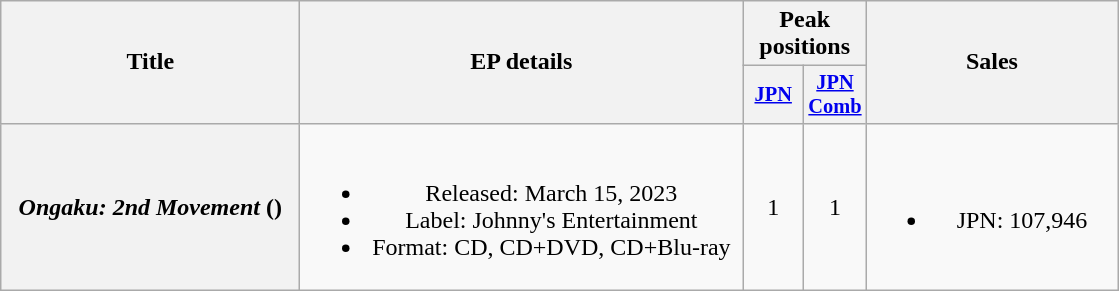<table class="wikitable plainrowheaders" style="text-align:center;">
<tr>
<th scope="col" rowspan="2" style="width:12em;">Title</th>
<th scope="col" rowspan="2" style="width:18em;">EP details</th>
<th scope="col" colspan="2">Peak positions</th>
<th scope="col" rowspan="2" style="width:10em;">Sales</th>
</tr>
<tr>
<th scope="col" style="width:2.5em;font-size:85%;"><a href='#'>JPN</a><br></th>
<th scope="col" style="width:2.5em;font-size:85%;"><a href='#'>JPN<br>Comb</a><br></th>
</tr>
<tr>
<th scope="row"><em>Ongaku: 2nd Movement</em> ()</th>
<td><br><ul><li>Released: March 15, 2023</li><li>Label: Johnny's Entertainment</li><li>Format: CD, CD+DVD, CD+Blu-ray</li></ul></td>
<td>1</td>
<td>1</td>
<td><br><ul><li>JPN: 107,946</li></ul></td>
</tr>
</table>
